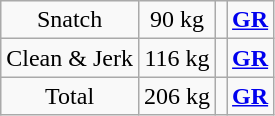<table class = "wikitable" style="text-align:center;">
<tr>
<td>Snatch</td>
<td>90 kg</td>
<td align=left></td>
<td><strong><a href='#'>GR</a></strong></td>
</tr>
<tr>
<td>Clean & Jerk</td>
<td>116 kg</td>
<td align=left></td>
<td><strong><a href='#'>GR</a></strong></td>
</tr>
<tr>
<td>Total</td>
<td>206 kg</td>
<td align=left></td>
<td><strong><a href='#'>GR</a></strong></td>
</tr>
</table>
